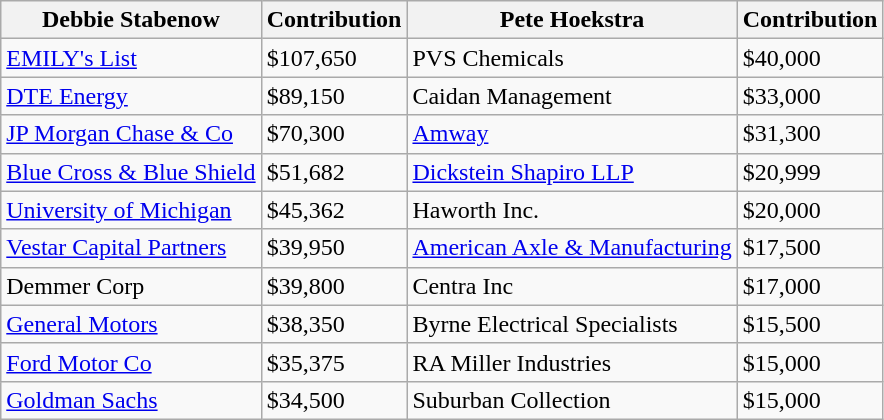<table class="wikitable sortable">
<tr>
<th>Debbie Stabenow</th>
<th>Contribution</th>
<th>Pete Hoekstra</th>
<th>Contribution</th>
</tr>
<tr>
<td><a href='#'>EMILY's List</a></td>
<td>$107,650</td>
<td>PVS Chemicals</td>
<td>$40,000</td>
</tr>
<tr>
<td><a href='#'>DTE Energy</a></td>
<td>$89,150</td>
<td>Caidan Management</td>
<td>$33,000</td>
</tr>
<tr>
<td><a href='#'>JP Morgan Chase & Co</a></td>
<td>$70,300</td>
<td><a href='#'>Amway</a></td>
<td>$31,300</td>
</tr>
<tr>
<td><a href='#'>Blue Cross & Blue Shield</a></td>
<td>$51,682</td>
<td><a href='#'>Dickstein Shapiro LLP</a></td>
<td>$20,999</td>
</tr>
<tr>
<td><a href='#'>University of Michigan</a></td>
<td>$45,362</td>
<td>Haworth Inc.</td>
<td>$20,000</td>
</tr>
<tr>
<td><a href='#'>Vestar Capital Partners</a></td>
<td>$39,950</td>
<td><a href='#'>American Axle & Manufacturing</a></td>
<td>$17,500</td>
</tr>
<tr>
<td>Demmer Corp</td>
<td>$39,800</td>
<td>Centra Inc</td>
<td>$17,000</td>
</tr>
<tr>
<td><a href='#'>General Motors</a></td>
<td>$38,350</td>
<td>Byrne Electrical Specialists</td>
<td>$15,500</td>
</tr>
<tr>
<td><a href='#'>Ford Motor Co</a></td>
<td>$35,375</td>
<td>RA Miller Industries</td>
<td>$15,000</td>
</tr>
<tr>
<td><a href='#'>Goldman Sachs</a></td>
<td>$34,500</td>
<td>Suburban Collection</td>
<td>$15,000</td>
</tr>
</table>
